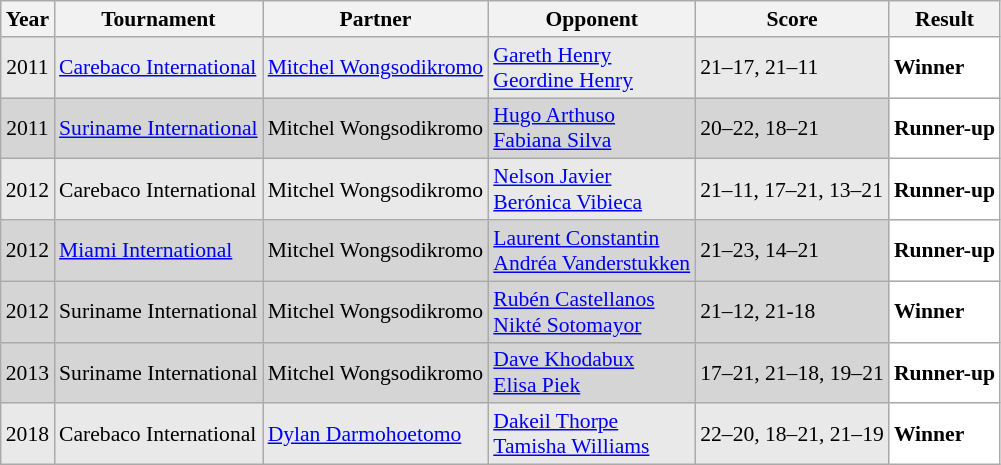<table class="sortable wikitable" style="font-size: 90%;">
<tr>
<th>Year</th>
<th>Tournament</th>
<th>Partner</th>
<th>Opponent</th>
<th>Score</th>
<th>Result</th>
</tr>
<tr style="background:#E9E9E9">
<td align="center">2011</td>
<td align="left"><a href='#'>Carebaco International</a></td>
<td align="left"> <a href='#'>Mitchel Wongsodikromo</a></td>
<td align="left"> <a href='#'>Gareth Henry</a><br> <a href='#'>Geordine Henry</a></td>
<td align="left">21–17, 21–11</td>
<td style="text-align:left; background:white"> <strong>Winner</strong></td>
</tr>
<tr style="background:#D5D5D5">
<td align="center">2011</td>
<td align="left"><a href='#'>Suriname International</a></td>
<td align="left"> Mitchel Wongsodikromo</td>
<td align="left"> <a href='#'>Hugo Arthuso</a><br> <a href='#'>Fabiana Silva</a></td>
<td align="left">20–22, 18–21</td>
<td style="text-align:left; background:white"> <strong>Runner-up</strong></td>
</tr>
<tr style="background:#E9E9E9">
<td align="center">2012</td>
<td align="left">Carebaco International</td>
<td align="left"> Mitchel Wongsodikromo</td>
<td align="left"> <a href='#'>Nelson Javier</a><br> <a href='#'>Berónica Vibieca</a></td>
<td align="left">21–11, 17–21, 13–21</td>
<td style="text-align:left; background:white"> <strong>Runner-up</strong></td>
</tr>
<tr style="background:#D5D5D5">
<td align="center">2012</td>
<td align="left"><a href='#'>Miami International</a></td>
<td align="left"> Mitchel Wongsodikromo</td>
<td align="left"> <a href='#'>Laurent Constantin</a><br> <a href='#'>Andréa Vanderstukken</a></td>
<td align="left">21–23, 14–21</td>
<td style="text-align:left; background:white"> <strong>Runner-up</strong></td>
</tr>
<tr style="background:#D5D5D5">
<td align="center">2012</td>
<td align="left">Suriname International</td>
<td align="left"> Mitchel Wongsodikromo</td>
<td align="left"> <a href='#'>Rubén Castellanos</a><br> <a href='#'>Nikté Sotomayor</a></td>
<td align="left">21–12, 21-18</td>
<td style="text-align:left; background:white"> <strong>Winner</strong></td>
</tr>
<tr style="background:#D5D5D5">
<td align="center">2013</td>
<td align="left">Suriname International</td>
<td align="left"> Mitchel Wongsodikromo</td>
<td align="left"> <a href='#'>Dave Khodabux</a><br> <a href='#'>Elisa Piek</a></td>
<td align="left">17–21, 21–18, 19–21</td>
<td style="text-align:left; background:white"> <strong>Runner-up</strong></td>
</tr>
<tr style="background:#E9E9E9">
<td align="center">2018</td>
<td align="left">Carebaco International</td>
<td align="left"> <a href='#'>Dylan Darmohoetomo</a></td>
<td align="left"> <a href='#'>Dakeil Thorpe</a><br> <a href='#'>Tamisha Williams</a></td>
<td align="left">22–20, 18–21, 21–19</td>
<td style="text-align:left; background:white"> <strong>Winner</strong></td>
</tr>
</table>
